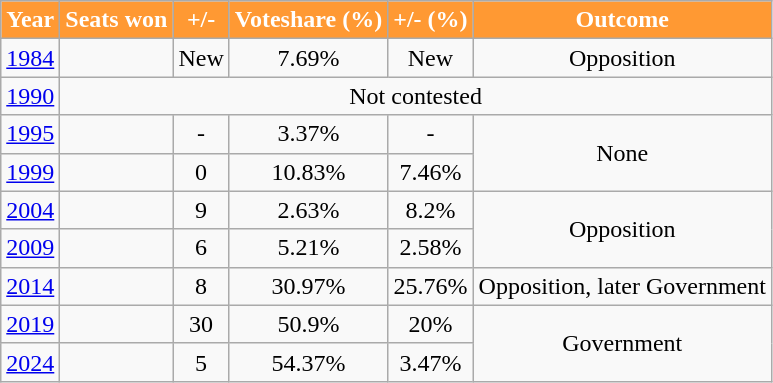<table class="wikitable sortable">
<tr>
<th style="background-color:#FF9933; color:white">Year</th>
<th style="background-color:#FF9933; color:white">Seats won</th>
<th style="background-color:#FF9933; color:white">+/-</th>
<th style="background-color:#FF9933; color:white">Voteshare (%)</th>
<th style="background-color:#FF9933; color:white">+/- (%)</th>
<th style="background-color:#FF9933; color:white">Outcome</th>
</tr>
<tr style="text-align:center;">
<td><a href='#'>1984</a></td>
<td></td>
<td>New</td>
<td>7.69%</td>
<td>New</td>
<td>Opposition</td>
</tr>
<tr style="text-align:center;">
<td><a href='#'>1990</a></td>
<td colspan=6; color:white">Not contested</td>
</tr>
<tr style="text-align:center;">
<td><a href='#'>1995</a></td>
<td></td>
<td>-</td>
<td>3.37%</td>
<td>-</td>
<td rowspan="2">None</td>
</tr>
<tr style="text-align:center;">
<td><a href='#'>1999</a></td>
<td></td>
<td> 0</td>
<td>10.83%</td>
<td> 7.46%</td>
</tr>
<tr style="text-align:center;">
<td><a href='#'>2004</a></td>
<td></td>
<td> 9</td>
<td>2.63%</td>
<td> 8.2%</td>
<td rowspan="2">Opposition</td>
</tr>
<tr style="text-align:center;">
<td><a href='#'>2009</a></td>
<td></td>
<td> 6</td>
<td>5.21%</td>
<td> 2.58%</td>
</tr>
<tr style="text-align:center;">
<td><a href='#'>2014</a></td>
<td></td>
<td> 8</td>
<td>30.97%</td>
<td> 25.76%</td>
<td>Opposition, later Government</td>
</tr>
<tr style="text-align:center;">
<td><a href='#'>2019</a></td>
<td></td>
<td> 30</td>
<td>50.9%</td>
<td> 20%</td>
<td rowspan="2">Government</td>
</tr>
<tr style="text-align:center;">
<td><a href='#'>2024</a></td>
<td></td>
<td> 5</td>
<td>54.37%</td>
<td> 3.47%</td>
</tr>
</table>
